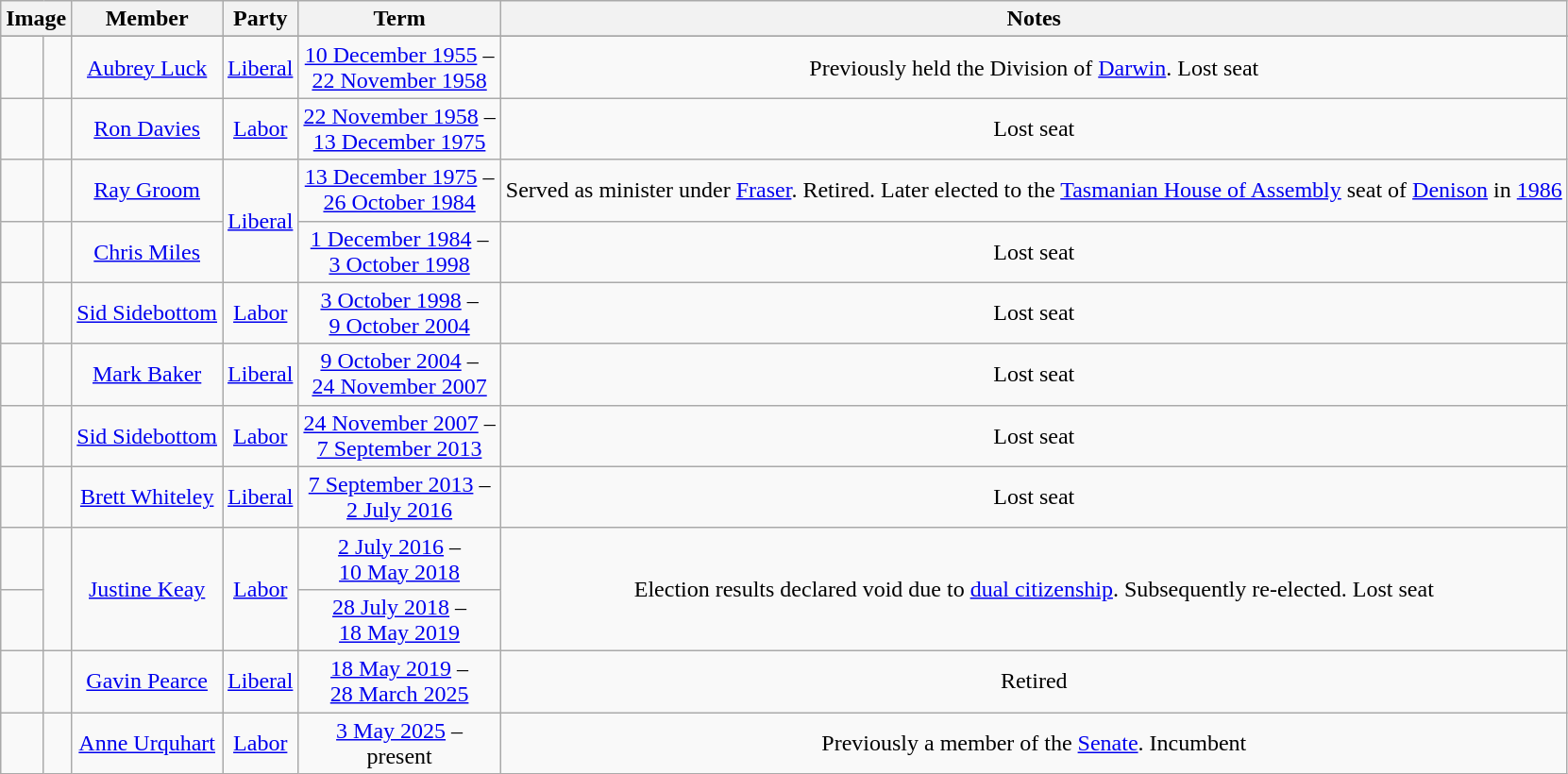<table class=wikitable style="text-align:center">
<tr>
<th colspan=2>Image</th>
<th>Member</th>
<th>Party</th>
<th>Term</th>
<th>Notes</th>
</tr>
<tr>
</tr>
<tr>
<td> </td>
<td></td>
<td><a href='#'>Aubrey Luck</a><br></td>
<td><a href='#'>Liberal</a></td>
<td nowrap><a href='#'>10 December 1955</a> –<br><a href='#'>22 November 1958</a></td>
<td>Previously held the Division of <a href='#'>Darwin</a>. Lost seat</td>
</tr>
<tr>
<td> </td>
<td></td>
<td><a href='#'>Ron Davies</a><br></td>
<td><a href='#'>Labor</a></td>
<td nowrap><a href='#'>22 November 1958</a> –<br><a href='#'>13 December 1975</a></td>
<td>Lost seat</td>
</tr>
<tr>
<td> </td>
<td></td>
<td><a href='#'>Ray Groom</a><br></td>
<td rowspan="2"><a href='#'>Liberal</a></td>
<td nowrap><a href='#'>13 December 1975</a> –<br><a href='#'>26 October 1984</a></td>
<td>Served as minister under <a href='#'>Fraser</a>. Retired. Later elected to the <a href='#'>Tasmanian House of Assembly</a> seat of <a href='#'>Denison</a> in <a href='#'>1986</a></td>
</tr>
<tr>
<td> </td>
<td></td>
<td><a href='#'>Chris Miles</a><br></td>
<td nowrap><a href='#'>1 December 1984</a> –<br><a href='#'>3 October 1998</a></td>
<td>Lost seat</td>
</tr>
<tr>
<td> </td>
<td></td>
<td><a href='#'>Sid Sidebottom</a><br></td>
<td><a href='#'>Labor</a></td>
<td nowrap><a href='#'>3 October 1998</a> –<br><a href='#'>9 October 2004</a></td>
<td>Lost seat</td>
</tr>
<tr>
<td> </td>
<td></td>
<td><a href='#'>Mark Baker</a><br></td>
<td><a href='#'>Liberal</a></td>
<td nowrap><a href='#'>9 October 2004</a> –<br><a href='#'>24 November 2007</a></td>
<td>Lost seat</td>
</tr>
<tr>
<td> </td>
<td></td>
<td><a href='#'>Sid Sidebottom</a><br></td>
<td><a href='#'>Labor</a></td>
<td nowrap><a href='#'>24 November 2007</a> –<br><a href='#'>7 September 2013</a></td>
<td>Lost seat</td>
</tr>
<tr>
<td> </td>
<td></td>
<td><a href='#'>Brett Whiteley</a><br></td>
<td><a href='#'>Liberal</a></td>
<td nowrap><a href='#'>7 September 2013</a> –<br><a href='#'>2 July 2016</a></td>
<td>Lost seat</td>
</tr>
<tr>
<td> </td>
<td rowspan=2></td>
<td rowspan=2><a href='#'>Justine Keay</a><br></td>
<td rowspan=2><a href='#'>Labor</a></td>
<td nowrap><a href='#'>2 July 2016</a> –<br><a href='#'>10 May 2018</a></td>
<td rowspan=2>Election results declared void due to <a href='#'>dual citizenship</a>. Subsequently re-elected. Lost seat</td>
</tr>
<tr>
<td> </td>
<td nowrap><a href='#'>28 July 2018</a> –<br><a href='#'>18 May 2019</a></td>
</tr>
<tr>
<td> </td>
<td></td>
<td><a href='#'>Gavin Pearce</a><br></td>
<td><a href='#'>Liberal</a></td>
<td nowrap><a href='#'>18 May 2019</a> –<br><a href='#'>28 March 2025</a></td>
<td>Retired</td>
</tr>
<tr>
<td> </td>
<td></td>
<td><a href='#'>Anne Urquhart</a><br></td>
<td><a href='#'>Labor</a></td>
<td nowrap><a href='#'>3 May 2025</a> –<br>present</td>
<td>Previously a member of the <a href='#'>Senate</a>. Incumbent</td>
</tr>
</table>
